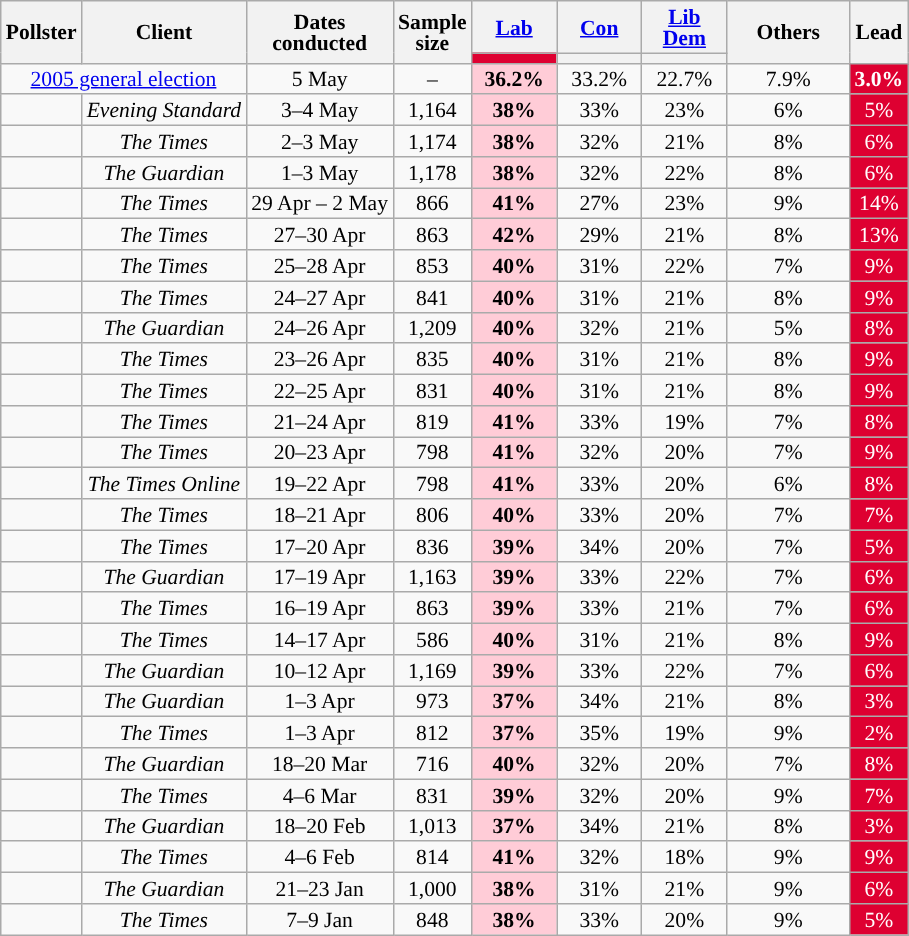<table class="wikitable sortable mw-datatable" style="text-align:center;font-size:90%;line-height:14px;">
<tr>
<th rowspan="2">Pollster</th>
<th rowspan="2">Client</th>
<th rowspan="2">Dates<br>conducted</th>
<th rowspan="2" data-sort-type="number">Sample<br>size</th>
<th class="unsortable" style="width:50px;"><a href='#'>Lab</a></th>
<th class="unsortable" style="width:50px;"><a href='#'>Con</a></th>
<th class="unsortable" style="width:50px;"><a href='#'>Lib Dem</a></th>
<th rowspan="2" class="unsortable" style="width:75px;">Others</th>
<th rowspan="2">Lead</th>
</tr>
<tr>
<th data-sort-type="number" style="background:#DE0031;"></th>
<th data-sort-type="number" style="background:"></th>
<th data-sort-type="number" style="background:"></th>
</tr>
<tr>
<td colspan="2"><a href='#'>2005 general election</a></td>
<td>5 May</td>
<td>–</td>
<td style="background:#FFCCD7;"><strong>36.2%</strong></td>
<td>33.2%</td>
<td>22.7%</td>
<td>7.9%</td>
<td style="background:#DE0031;color:#FFFFFF;"><strong>3.0%</strong></td>
</tr>
<tr>
<td></td>
<td><em>Evening Standard</em></td>
<td>3–4 May</td>
<td>1,164</td>
<td style="background:#FFCCD7;"><strong>38%</strong></td>
<td>33%</td>
<td>23%</td>
<td>6%</td>
<td style="background:#DE0031;color:#FFFFFF;">5%</td>
</tr>
<tr>
<td></td>
<td><em>The Times</em></td>
<td>2–3 May</td>
<td>1,174</td>
<td style="background:#FFCCD7;"><strong>38%</strong></td>
<td>32%</td>
<td>21%</td>
<td>8%</td>
<td style="background:#DE0031;color:#FFFFFF;">6%</td>
</tr>
<tr>
<td></td>
<td><em>The Guardian</em></td>
<td>1–3 May</td>
<td>1,178</td>
<td style="background:#FFCCD7;"><strong>38%</strong></td>
<td>32%</td>
<td>22%</td>
<td>8%</td>
<td style="background:#DE0031;color:#FFFFFF;">6%</td>
</tr>
<tr>
<td></td>
<td><em>The Times</em></td>
<td>29 Apr – 2 May</td>
<td>866</td>
<td style="background:#FFCCD7;"><strong>41%</strong></td>
<td>27%</td>
<td>23%</td>
<td>9%</td>
<td style="background:#DE0031;color:#FFFFFF;">14%</td>
</tr>
<tr>
<td></td>
<td><em>The Times</em></td>
<td>27–30 Apr</td>
<td>863</td>
<td style="background:#FFCCD7;"><strong>42%</strong></td>
<td>29%</td>
<td>21%</td>
<td>8%</td>
<td style="background:#DE0031;color:#FFFFFF;">13%</td>
</tr>
<tr>
<td></td>
<td><em>The Times</em></td>
<td>25–28 Apr</td>
<td>853</td>
<td style="background:#FFCCD7;"><strong>40%</strong></td>
<td>31%</td>
<td>22%</td>
<td>7%</td>
<td style="background:#DE0031;color:#FFFFFF;">9%</td>
</tr>
<tr>
<td></td>
<td><em>The Times</em></td>
<td>24–27 Apr</td>
<td>841</td>
<td style="background:#FFCCD7;"><strong>40%</strong></td>
<td>31%</td>
<td>21%</td>
<td>8%</td>
<td style="background:#DE0031;color:#FFFFFF;">9%</td>
</tr>
<tr>
<td></td>
<td><em>The Guardian</em></td>
<td>24–26 Apr</td>
<td>1,209</td>
<td style="background:#FFCCD7;"><strong>40%</strong></td>
<td>32%</td>
<td>21%</td>
<td>5%</td>
<td style="background:#DE0031;color:#FFFFFF;">8%</td>
</tr>
<tr>
<td></td>
<td><em>The Times</em></td>
<td>23–26 Apr</td>
<td>835</td>
<td style="background:#FFCCD7;"><strong>40%</strong></td>
<td>31%</td>
<td>21%</td>
<td>8%</td>
<td style="background:#DE0031;color:#FFFFFF;">9%</td>
</tr>
<tr>
<td></td>
<td><em>The Times</em></td>
<td>22–25 Apr</td>
<td>831</td>
<td style="background:#FFCCD7;"><strong>40%</strong></td>
<td>31%</td>
<td>21%</td>
<td>8%</td>
<td style="background:#DE0031;color:#FFFFFF;">9%</td>
</tr>
<tr>
<td></td>
<td><em>The Times</em></td>
<td>21–24 Apr</td>
<td>819</td>
<td style="background:#FFCCD7;"><strong>41%</strong></td>
<td>33%</td>
<td>19%</td>
<td>7%</td>
<td style="background:#DE0031;color:#FFFFFF;">8%</td>
</tr>
<tr>
<td></td>
<td><em>The Times</em></td>
<td>20–23 Apr</td>
<td>798</td>
<td style="background:#FFCCD7;"><strong>41%</strong></td>
<td>32%</td>
<td>20%</td>
<td>7%</td>
<td style="background:#DE0031;color:#FFFFFF;">9%</td>
</tr>
<tr>
<td></td>
<td><em>The Times Online</em></td>
<td>19–22 Apr</td>
<td>798</td>
<td style="background:#FFCCD7;"><strong>41%</strong></td>
<td>33%</td>
<td>20%</td>
<td>6%</td>
<td style="background:#DE0031;color:#FFFFFF;">8%</td>
</tr>
<tr>
<td></td>
<td><em>The Times</em></td>
<td>18–21 Apr</td>
<td>806</td>
<td style="background:#FFCCD7;"><strong>40%</strong></td>
<td>33%</td>
<td>20%</td>
<td>7%</td>
<td style="background:#DE0031;color:#FFFFFF;">7%</td>
</tr>
<tr>
<td></td>
<td><em>The Times</em></td>
<td>17–20 Apr</td>
<td>836</td>
<td style="background:#FFCCD7;"><strong>39%</strong></td>
<td>34%</td>
<td>20%</td>
<td>7%</td>
<td style="background:#DE0031;color:#FFFFFF;">5%</td>
</tr>
<tr>
<td></td>
<td><em>The Guardian</em></td>
<td>17–19 Apr</td>
<td>1,163</td>
<td style="background:#FFCCD7;"><strong>39%</strong></td>
<td>33%</td>
<td>22%</td>
<td>7%</td>
<td style="background:#DE0031;color:#FFFFFF;">6%</td>
</tr>
<tr>
<td></td>
<td><em>The Times</em></td>
<td>16–19 Apr</td>
<td>863</td>
<td style="background:#FFCCD7;"><strong>39%</strong></td>
<td>33%</td>
<td>21%</td>
<td>7%</td>
<td style="background:#DE0031;color:#FFFFFF;">6%</td>
</tr>
<tr>
<td></td>
<td><em>The Times</em></td>
<td>14–17 Apr</td>
<td>586</td>
<td style="background:#FFCCD7;"><strong>40%</strong></td>
<td>31%</td>
<td>21%</td>
<td>8%</td>
<td style="background:#DE0031;color:#FFFFFF;">9%</td>
</tr>
<tr>
<td></td>
<td><em>The Guardian</em></td>
<td>10–12 Apr</td>
<td>1,169</td>
<td style="background:#FFCCD7;"><strong>39%</strong></td>
<td>33%</td>
<td>22%</td>
<td>7%</td>
<td style="background:#DE0031;color:#FFFFFF;">6%</td>
</tr>
<tr>
<td></td>
<td><em>The Guardian</em></td>
<td>1–3 Apr</td>
<td>973</td>
<td style="background:#FFCCD7;"><strong>37%</strong></td>
<td>34%</td>
<td>21%</td>
<td>8%</td>
<td style="background:#DE0031;color:#FFFFFF;">3%</td>
</tr>
<tr>
<td></td>
<td><em>The Times</em></td>
<td>1–3 Apr</td>
<td>812</td>
<td style="background:#FFCCD7;"><strong>37%</strong></td>
<td>35%</td>
<td>19%</td>
<td>9%</td>
<td style="background:#DE0031;color:#FFFFFF;">2%</td>
</tr>
<tr>
<td></td>
<td><em>The Guardian</em></td>
<td>18–20 Mar</td>
<td>716</td>
<td style="background:#FFCCD7;"><strong>40%</strong></td>
<td>32%</td>
<td>20%</td>
<td>7%</td>
<td style="background:#DE0031;color:#FFFFFF;">8%</td>
</tr>
<tr>
<td></td>
<td><em>The Times</em></td>
<td>4–6 Mar</td>
<td>831</td>
<td style="background:#FFCCD7;"><strong>39%</strong></td>
<td>32%</td>
<td>20%</td>
<td>9%</td>
<td style="background:#DE0031;color:#FFFFFF;">7%</td>
</tr>
<tr>
<td></td>
<td><em>The Guardian</em></td>
<td>18–20 Feb</td>
<td>1,013</td>
<td style="background:#FFCCD7;"><strong>37%</strong></td>
<td>34%</td>
<td>21%</td>
<td>8%</td>
<td style="background:#DE0031;color:#FFFFFF;">3%</td>
</tr>
<tr>
<td></td>
<td><em>The Times</em></td>
<td>4–6 Feb</td>
<td>814</td>
<td style="background:#FFCCD7;"><strong>41%</strong></td>
<td>32%</td>
<td>18%</td>
<td>9%</td>
<td style="background:#DE0031;color:#FFFFFF;">9%</td>
</tr>
<tr>
<td></td>
<td><em>The Guardian</em></td>
<td>21–23 Jan</td>
<td>1,000</td>
<td style="background:#FFCCD7;"><strong>38%</strong></td>
<td>31%</td>
<td>21%</td>
<td>9%</td>
<td style="background:#DE0031;color:#FFFFFF;">6%</td>
</tr>
<tr>
<td></td>
<td><em>The Times</em></td>
<td>7–9 Jan</td>
<td>848</td>
<td style="background:#FFCCD7;"><strong>38%</strong></td>
<td>33%</td>
<td>20%</td>
<td>9%</td>
<td style="background:#DE0031;color:#FFFFFF;">5%</td>
</tr>
</table>
